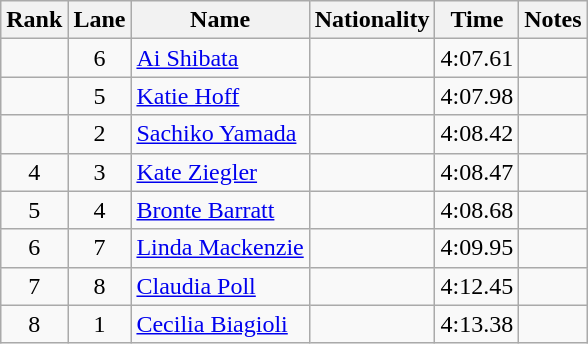<table class="wikitable sortable" style="text-align:center">
<tr>
<th>Rank</th>
<th>Lane</th>
<th>Name</th>
<th>Nationality</th>
<th>Time</th>
<th>Notes</th>
</tr>
<tr>
<td></td>
<td>6</td>
<td align=left><a href='#'>Ai Shibata</a></td>
<td align=left></td>
<td>4:07.61</td>
<td></td>
</tr>
<tr>
<td></td>
<td>5</td>
<td align=left><a href='#'>Katie Hoff</a></td>
<td align=left></td>
<td>4:07.98</td>
<td></td>
</tr>
<tr>
<td></td>
<td>2</td>
<td align=left><a href='#'>Sachiko Yamada</a></td>
<td align=left></td>
<td>4:08.42</td>
<td></td>
</tr>
<tr>
<td>4</td>
<td>3</td>
<td align=left><a href='#'>Kate Ziegler</a></td>
<td align=left></td>
<td>4:08.47</td>
<td></td>
</tr>
<tr>
<td>5</td>
<td>4</td>
<td align=left><a href='#'>Bronte Barratt</a></td>
<td align=left></td>
<td>4:08.68</td>
<td></td>
</tr>
<tr>
<td>6</td>
<td>7</td>
<td align=left><a href='#'>Linda Mackenzie</a></td>
<td align=left></td>
<td>4:09.95</td>
<td></td>
</tr>
<tr>
<td>7</td>
<td>8</td>
<td align=left><a href='#'>Claudia Poll</a></td>
<td align=left></td>
<td>4:12.45</td>
<td></td>
</tr>
<tr>
<td>8</td>
<td>1</td>
<td align=left><a href='#'>Cecilia Biagioli</a></td>
<td align=left></td>
<td>4:13.38</td>
<td></td>
</tr>
</table>
